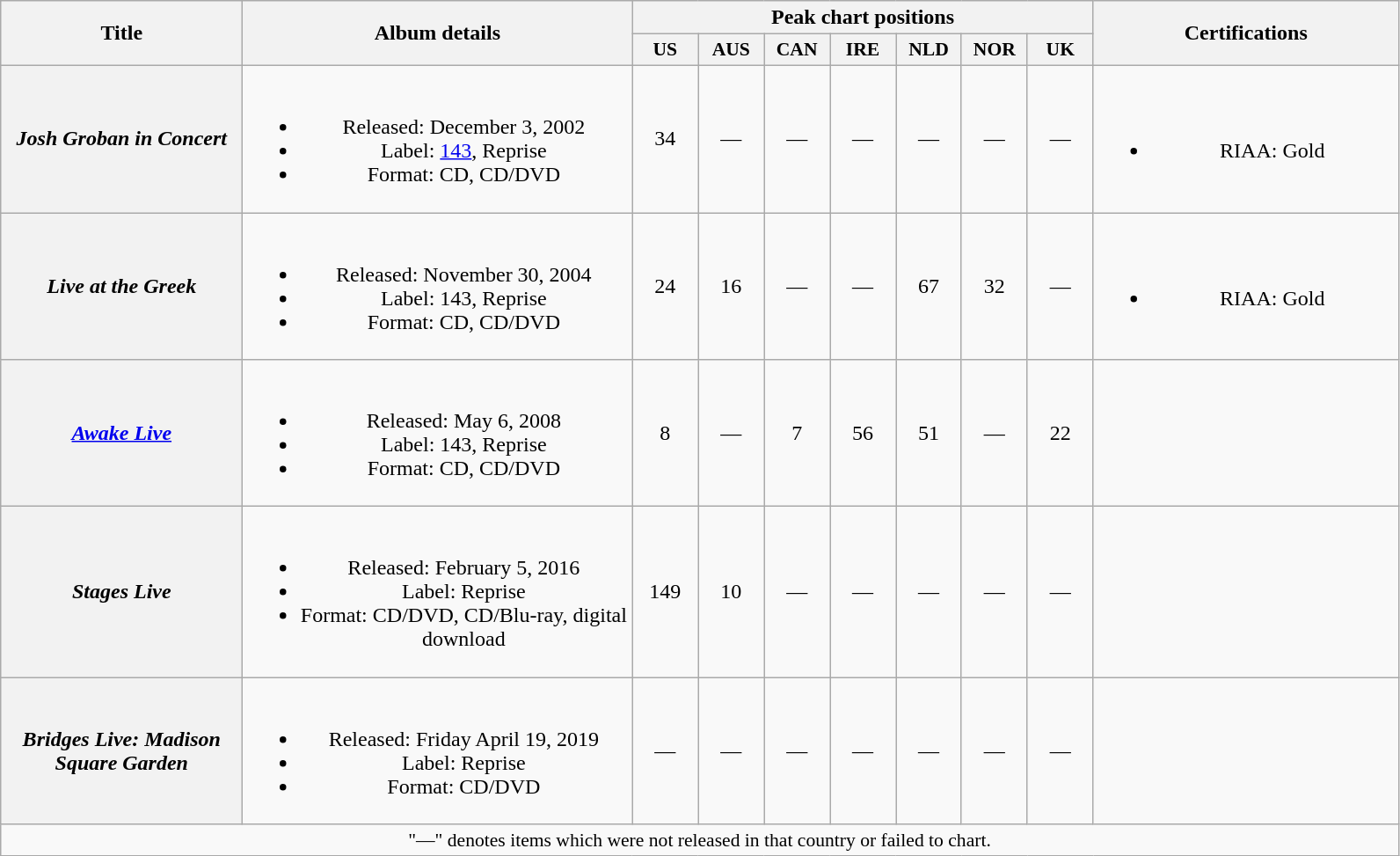<table class="wikitable plainrowheaders" style="text-align:center;" border="1">
<tr>
<th scope="col" rowspan="2" style="width:11em;">Title</th>
<th scope="col" rowspan="2" style="width:18em;">Album details</th>
<th scope="col" colspan="7">Peak chart positions</th>
<th scope="col" rowspan="2" style="width:14em;">Certifications</th>
</tr>
<tr>
<th scope="col" style="width:3em;font-size:90%;">US<br></th>
<th scope="col" style="width:3em;font-size:90%;">AUS<br></th>
<th scope="col" style="width:3em;font-size:90%;">CAN<br></th>
<th scope="col" style="width:3em;font-size:90%;">IRE<br></th>
<th scope="col" style="width:3em;font-size:90%;">NLD<br></th>
<th scope="col" style="width:3em;font-size:90%;">NOR<br></th>
<th scope="col" style="width:3em;font-size:90%;">UK<br></th>
</tr>
<tr>
<th scope="row"><em>Josh Groban in Concert</em></th>
<td><br><ul><li>Released: December 3, 2002</li><li>Label: <a href='#'>143</a>, Reprise</li><li>Format: CD, CD/DVD</li></ul></td>
<td>34</td>
<td>—</td>
<td>—</td>
<td>—</td>
<td>—</td>
<td>—</td>
<td>—</td>
<td><br><ul><li>RIAA: Gold</li></ul></td>
</tr>
<tr>
<th scope="row"><em>Live at the Greek</em></th>
<td><br><ul><li>Released: November 30, 2004</li><li>Label: 143, Reprise</li><li>Format: CD, CD/DVD</li></ul></td>
<td>24</td>
<td>16</td>
<td>—</td>
<td>—</td>
<td>67</td>
<td>32</td>
<td>—</td>
<td><br><ul><li>RIAA: Gold</li></ul></td>
</tr>
<tr>
<th scope="row"><em><a href='#'>Awake Live</a></em></th>
<td><br><ul><li>Released: May 6, 2008</li><li>Label: 143, Reprise</li><li>Format: CD, CD/DVD</li></ul></td>
<td>8</td>
<td>—</td>
<td>7</td>
<td>56</td>
<td>51</td>
<td>—</td>
<td>22</td>
<td></td>
</tr>
<tr>
<th scope="row"><em>Stages Live</em></th>
<td><br><ul><li>Released: February 5, 2016</li><li>Label: Reprise</li><li>Format: CD/DVD, CD/Blu-ray, digital download</li></ul></td>
<td>149</td>
<td>10</td>
<td>—</td>
<td>—</td>
<td>—</td>
<td>—</td>
<td>—</td>
<td></td>
</tr>
<tr>
<th scope="row"><em>Bridges Live: Madison Square Garden</em></th>
<td><br><ul><li>Released: Friday April 19, 2019</li><li>Label: Reprise</li><li>Format: CD/DVD</li></ul></td>
<td>—</td>
<td>—</td>
<td>—</td>
<td>—</td>
<td>—</td>
<td>—</td>
<td>—</td>
<td></td>
</tr>
<tr>
<td colspan="12" style="text-align:center; font-size:90%;">"—" denotes items which were not released in that country or failed to chart.</td>
</tr>
</table>
